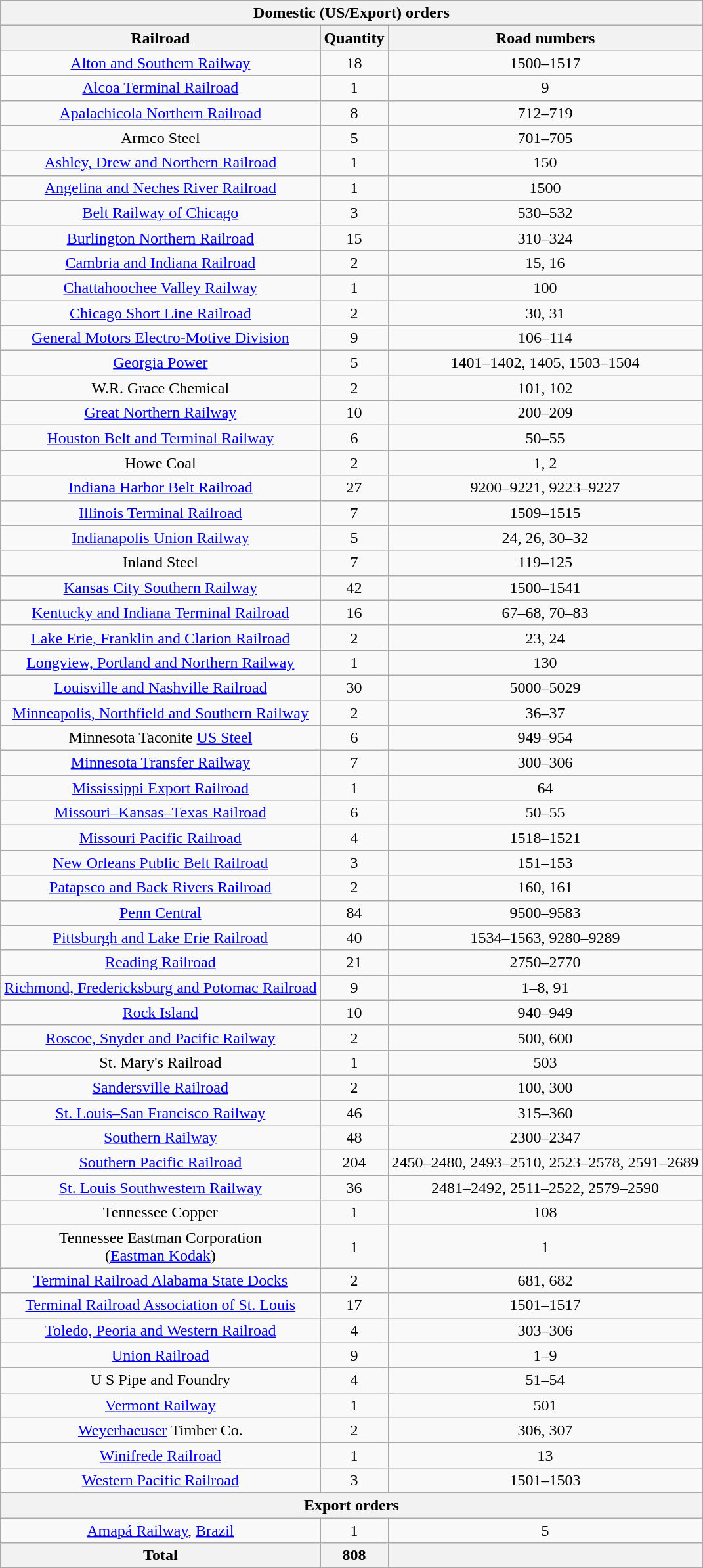<table class="wikitable">
<tr>
<th colspan="3" bgcolor="#909060">Domestic (US/Export) orders</th>
</tr>
<tr>
<th>Railroad</th>
<th>Quantity</th>
<th>Road numbers</th>
</tr>
<tr align="center">
<td><a href='#'>Alton and Southern Railway</a></td>
<td>18</td>
<td>1500–1517</td>
</tr>
<tr align="center">
<td><a href='#'>Alcoa Terminal Railroad</a></td>
<td>1</td>
<td>9</td>
</tr>
<tr align="center">
<td><a href='#'>Apalachicola Northern Railroad</a></td>
<td>8</td>
<td>712–719</td>
</tr>
<tr align="center">
<td>Armco Steel</td>
<td>5</td>
<td>701–705</td>
</tr>
<tr align="center">
<td><a href='#'>Ashley, Drew and Northern Railroad</a></td>
<td>1</td>
<td>150</td>
</tr>
<tr align="center">
<td><a href='#'>Angelina and Neches River Railroad</a></td>
<td>1</td>
<td>1500</td>
</tr>
<tr align="center">
<td><a href='#'>Belt Railway of Chicago</a></td>
<td>3</td>
<td>530–532</td>
</tr>
<tr align="center">
<td><a href='#'>Burlington Northern Railroad</a></td>
<td>15</td>
<td>310–324</td>
</tr>
<tr align="center">
<td><a href='#'>Cambria and Indiana Railroad</a></td>
<td>2</td>
<td>15, 16</td>
</tr>
<tr align="center">
<td><a href='#'>Chattahoochee Valley Railway</a></td>
<td>1</td>
<td>100</td>
</tr>
<tr align="center">
<td><a href='#'>Chicago Short Line Railroad</a></td>
<td>2</td>
<td>30, 31</td>
</tr>
<tr align="center">
<td><a href='#'>General Motors Electro-Motive Division</a></td>
<td>9</td>
<td>106–114</td>
</tr>
<tr align="center">
<td><a href='#'>Georgia Power</a></td>
<td>5</td>
<td>1401–1402, 1405, 1503–1504</td>
</tr>
<tr align="center">
<td>W.R. Grace Chemical</td>
<td>2</td>
<td>101, 102</td>
</tr>
<tr align="center">
<td><a href='#'>Great Northern Railway</a></td>
<td>10</td>
<td>200–209</td>
</tr>
<tr align="center">
<td><a href='#'>Houston Belt and Terminal Railway</a></td>
<td>6</td>
<td>50–55</td>
</tr>
<tr align="center">
<td>Howe Coal</td>
<td>2</td>
<td>1, 2</td>
</tr>
<tr align="center">
<td><a href='#'>Indiana Harbor Belt Railroad</a></td>
<td>27</td>
<td>9200–9221, 9223–9227</td>
</tr>
<tr align="center">
<td><a href='#'>Illinois Terminal Railroad</a></td>
<td>7</td>
<td>1509–1515</td>
</tr>
<tr align="center">
<td><a href='#'>Indianapolis Union Railway</a></td>
<td>5</td>
<td>24, 26, 30–32</td>
</tr>
<tr align="center">
<td>Inland Steel</td>
<td>7</td>
<td>119–125</td>
</tr>
<tr align="center">
<td><a href='#'>Kansas City Southern Railway</a></td>
<td>42</td>
<td>1500–1541</td>
</tr>
<tr align="center">
<td><a href='#'>Kentucky and Indiana Terminal Railroad</a></td>
<td>16</td>
<td>67–68, 70–83</td>
</tr>
<tr align="center">
<td><a href='#'>Lake Erie, Franklin and Clarion Railroad</a></td>
<td>2</td>
<td>23, 24</td>
</tr>
<tr align="center">
<td><a href='#'>Longview, Portland and Northern Railway</a></td>
<td>1</td>
<td>130</td>
</tr>
<tr align="center">
<td><a href='#'>Louisville and Nashville Railroad</a></td>
<td>30</td>
<td>5000–5029</td>
</tr>
<tr align="center">
<td><a href='#'>Minneapolis, Northfield and Southern Railway</a></td>
<td>2</td>
<td>36–37</td>
</tr>
<tr align="center">
<td>Minnesota Taconite <a href='#'>US Steel</a></td>
<td>6</td>
<td>949–954</td>
</tr>
<tr align="center">
<td><a href='#'>Minnesota Transfer Railway</a></td>
<td>7</td>
<td>300–306</td>
</tr>
<tr align="center">
<td><a href='#'>Mississippi Export Railroad</a></td>
<td>1</td>
<td>64</td>
</tr>
<tr align="center">
<td><a href='#'>Missouri–Kansas–Texas Railroad</a></td>
<td>6</td>
<td>50–55</td>
</tr>
<tr align="center">
<td><a href='#'>Missouri Pacific Railroad</a></td>
<td>4</td>
<td>1518–1521</td>
</tr>
<tr align="center">
<td><a href='#'>New Orleans Public Belt Railroad</a></td>
<td>3</td>
<td>151–153</td>
</tr>
<tr align="center">
<td><a href='#'>Patapsco and Back Rivers Railroad</a></td>
<td>2</td>
<td>160, 161</td>
</tr>
<tr align="center">
<td><a href='#'>Penn Central</a></td>
<td>84</td>
<td>9500–9583</td>
</tr>
<tr align="center">
<td><a href='#'>Pittsburgh and Lake Erie Railroad</a></td>
<td>40</td>
<td>1534–1563, 9280–9289</td>
</tr>
<tr align="center">
<td><a href='#'>Reading Railroad</a></td>
<td>21</td>
<td>2750–2770</td>
</tr>
<tr align="center">
<td><a href='#'>Richmond, Fredericksburg and Potomac Railroad</a></td>
<td>9</td>
<td>1–8, 91</td>
</tr>
<tr align="center">
<td><a href='#'>Rock Island</a></td>
<td>10</td>
<td>940–949</td>
</tr>
<tr align="center">
<td><a href='#'>Roscoe, Snyder and Pacific Railway</a></td>
<td>2</td>
<td>500, 600</td>
</tr>
<tr align="center">
<td>St. Mary's Railroad</td>
<td>1</td>
<td>503</td>
</tr>
<tr align="center">
<td><a href='#'>Sandersville Railroad</a></td>
<td>2</td>
<td>100, 300</td>
</tr>
<tr align="center">
<td><a href='#'>St. Louis–San Francisco Railway</a></td>
<td>46</td>
<td>315–360</td>
</tr>
<tr align="center">
<td><a href='#'>Southern Railway</a></td>
<td>48</td>
<td>2300–2347</td>
</tr>
<tr align="center">
<td><a href='#'>Southern Pacific Railroad</a></td>
<td>204</td>
<td>2450–2480, 2493–2510, 2523–2578, 2591–2689</td>
</tr>
<tr align="center">
<td><a href='#'>St. Louis Southwestern Railway</a></td>
<td>36</td>
<td>2481–2492, 2511–2522, 2579–2590</td>
</tr>
<tr align="center">
<td>Tennessee Copper</td>
<td>1</td>
<td>108</td>
</tr>
<tr align="center">
<td>Tennessee Eastman Corporation<br>(<a href='#'>Eastman Kodak</a>)</td>
<td>1</td>
<td>1</td>
</tr>
<tr align="center">
<td><a href='#'>Terminal Railroad Alabama State Docks</a></td>
<td>2</td>
<td>681, 682</td>
</tr>
<tr align="center">
<td><a href='#'>Terminal Railroad Association of St. Louis</a></td>
<td>17</td>
<td>1501–1517</td>
</tr>
<tr align="center">
<td><a href='#'>Toledo, Peoria and Western Railroad</a></td>
<td>4</td>
<td>303–306</td>
</tr>
<tr align="center">
<td><a href='#'>Union Railroad</a></td>
<td>9</td>
<td>1–9</td>
</tr>
<tr align="center">
<td>U S Pipe and Foundry</td>
<td>4</td>
<td>51–54</td>
</tr>
<tr align="center">
<td><a href='#'>Vermont Railway</a></td>
<td>1</td>
<td>501</td>
</tr>
<tr align="center">
<td><a href='#'>Weyerhaeuser</a> Timber Co.</td>
<td>2</td>
<td>306, 307</td>
</tr>
<tr align="center">
<td><a href='#'>Winifrede Railroad</a></td>
<td>1</td>
<td>13</td>
</tr>
<tr align="center">
<td><a href='#'>Western Pacific Railroad</a></td>
<td>3</td>
<td>1501–1503</td>
</tr>
<tr align="center">
</tr>
<tr>
<th colspan="3" bgcolor="#909060">Export orders</th>
</tr>
<tr align="center">
<td><a href='#'>Amapá Railway</a>, <a href='#'>Brazil</a></td>
<td>1</td>
<td>5</td>
</tr>
<tr>
<th>Total</th>
<th>808</th>
<th></th>
</tr>
</table>
